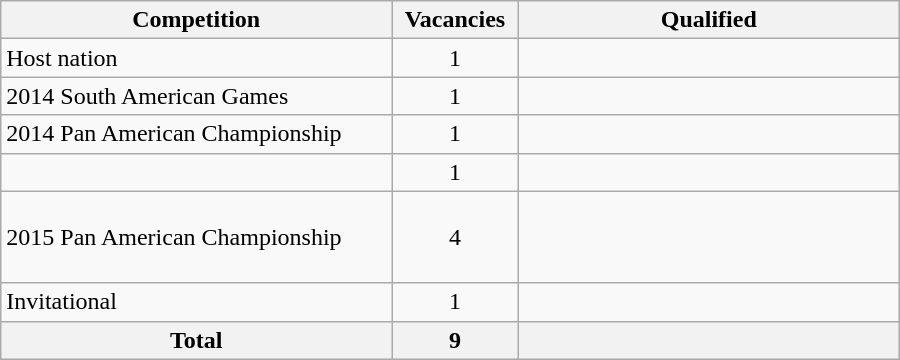<table class = "wikitable" width=600>
<tr>
<th width=300>Competition</th>
<th width=80>Vacancies</th>
<th width=300>Qualified</th>
</tr>
<tr>
<td>Host nation</td>
<td align="center">1</td>
<td></td>
</tr>
<tr>
<td>2014 South American Games</td>
<td align="center">1</td>
<td></td>
</tr>
<tr>
<td>2014 Pan American Championship</td>
<td align="center">1</td>
<td></td>
</tr>
<tr>
<td></td>
<td align="center">1</td>
<td></td>
</tr>
<tr>
<td>2015 Pan American Championship</td>
<td align="center">4</td>
<td><br><br> <br></td>
</tr>
<tr>
<td>Invitational</td>
<td align="center">1</td>
<td></td>
</tr>
<tr>
<th>Total</th>
<th>9</th>
<th></th>
</tr>
</table>
